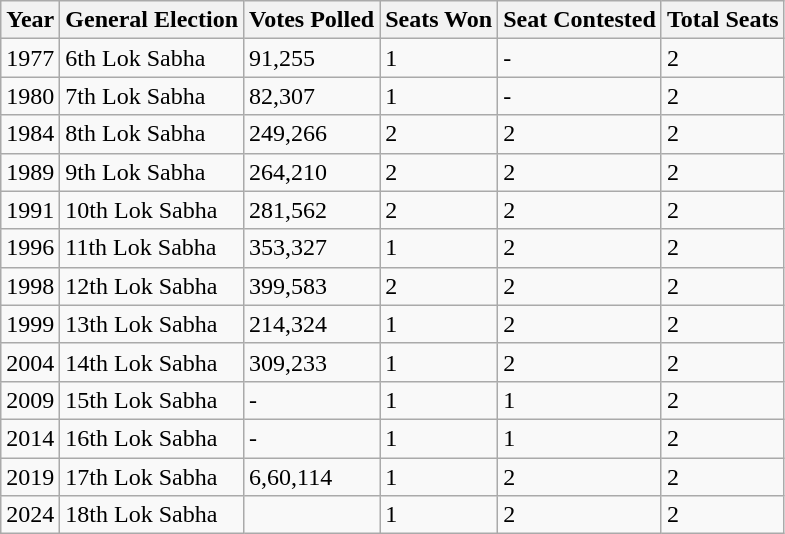<table class="wikitable">
<tr>
<th>Year</th>
<th>General Election</th>
<th>Votes Polled</th>
<th>Seats Won</th>
<th>Seat Contested</th>
<th>Total Seats</th>
</tr>
<tr>
<td>1977</td>
<td>6th Lok Sabha</td>
<td>91,255</td>
<td>1</td>
<td>-</td>
<td>2</td>
</tr>
<tr>
<td>1980</td>
<td>7th Lok Sabha</td>
<td>82,307</td>
<td>1</td>
<td>-</td>
<td>2</td>
</tr>
<tr>
<td>1984</td>
<td>8th Lok Sabha</td>
<td>249,266</td>
<td>2</td>
<td>2</td>
<td>2</td>
</tr>
<tr>
<td>1989</td>
<td>9th Lok Sabha</td>
<td>264,210</td>
<td>2</td>
<td>2</td>
<td>2</td>
</tr>
<tr>
<td>1991</td>
<td>10th Lok Sabha</td>
<td>281,562</td>
<td>2</td>
<td>2</td>
<td>2</td>
</tr>
<tr>
<td>1996</td>
<td>11th Lok Sabha</td>
<td>353,327</td>
<td>1</td>
<td>2</td>
<td>2</td>
</tr>
<tr>
<td>1998</td>
<td>12th Lok Sabha</td>
<td>399,583</td>
<td>2</td>
<td>2</td>
<td>2</td>
</tr>
<tr>
<td>1999</td>
<td>13th Lok Sabha</td>
<td>214,324</td>
<td>1</td>
<td>2</td>
<td>2</td>
</tr>
<tr>
<td>2004</td>
<td>14th Lok Sabha</td>
<td>309,233</td>
<td>1</td>
<td>2</td>
<td>2</td>
</tr>
<tr>
<td>2009</td>
<td>15th Lok Sabha</td>
<td>-</td>
<td>1</td>
<td>1</td>
<td>2</td>
</tr>
<tr>
<td>2014</td>
<td>16th Lok Sabha</td>
<td>-</td>
<td>1</td>
<td>1</td>
<td>2</td>
</tr>
<tr>
<td>2019</td>
<td>17th Lok Sabha</td>
<td>6,60,114</td>
<td>1</td>
<td>2</td>
<td>2</td>
</tr>
<tr>
<td>2024</td>
<td>18th Lok Sabha</td>
<td></td>
<td>1</td>
<td>2</td>
<td>2</td>
</tr>
</table>
